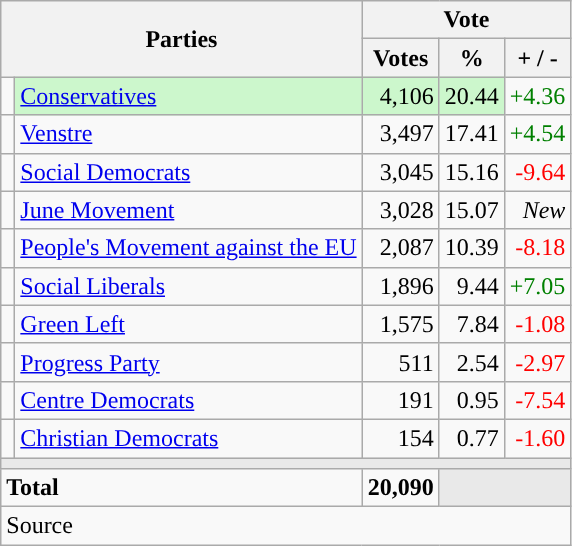<table class="wikitable" style="text-align:right;">
<tr>
<th style="text-align:centre;" rowspan="2" colspan="2" width="225">Parties</th>
<th colspan="3">Vote</th>
</tr>
<tr>
<th width="15">Votes</th>
<th width="15">%</th>
<th width="15">+ / -</th>
</tr>
<tr>
<td width="2" style="color:inherit;background:"></td>
<td bgcolor=#ccf7cc   align="left"><a href='#'>Conservatives</a></td>
<td bgcolor=#ccf7cc>4,106</td>
<td bgcolor=#ccf7cc>20.44</td>
<td style=color:green;>+4.36</td>
</tr>
<tr>
<td width="2" style="color:inherit;background:"></td>
<td align="left"><a href='#'>Venstre</a></td>
<td>3,497</td>
<td>17.41</td>
<td style=color:green;>+4.54</td>
</tr>
<tr>
<td width="2" style="color:inherit;background:"></td>
<td align="left"><a href='#'>Social Democrats</a></td>
<td>3,045</td>
<td>15.16</td>
<td style=color:red;>-9.64</td>
</tr>
<tr>
<td width="2" style="color:inherit;background:"></td>
<td align="left"><a href='#'>June Movement</a></td>
<td>3,028</td>
<td>15.07</td>
<td><em>New</em></td>
</tr>
<tr>
<td width="2" style="color:inherit;background:"></td>
<td align="left"><a href='#'>People's Movement against the EU</a></td>
<td>2,087</td>
<td>10.39</td>
<td style=color:red;>-8.18</td>
</tr>
<tr>
<td width="2" style="color:inherit;background:"></td>
<td align="left"><a href='#'>Social Liberals</a></td>
<td>1,896</td>
<td>9.44</td>
<td style=color:green;>+7.05</td>
</tr>
<tr>
<td width="2" style="color:inherit;background:"></td>
<td align="left"><a href='#'>Green Left</a></td>
<td>1,575</td>
<td>7.84</td>
<td style=color:red;>-1.08</td>
</tr>
<tr>
<td width="2" style="color:inherit;background:"></td>
<td align="left"><a href='#'>Progress Party</a></td>
<td>511</td>
<td>2.54</td>
<td style=color:red;>-2.97</td>
</tr>
<tr>
<td width="2" style="color:inherit;background:"></td>
<td align="left"><a href='#'>Centre Democrats</a></td>
<td>191</td>
<td>0.95</td>
<td style=color:red;>-7.54</td>
</tr>
<tr>
<td width="2" style="color:inherit;background:"></td>
<td align="left"><a href='#'>Christian Democrats</a></td>
<td>154</td>
<td>0.77</td>
<td style=color:red;>-1.60</td>
</tr>
<tr>
<td colspan="7" bgcolor="#E9E9E9"></td>
</tr>
<tr>
<td align="left" colspan="2"><strong>Total</strong></td>
<td><strong>20,090</strong></td>
<td bgcolor="#E9E9E9" colspan="2"></td>
</tr>
<tr>
<td align="left" colspan="6">Source</td>
</tr>
</table>
